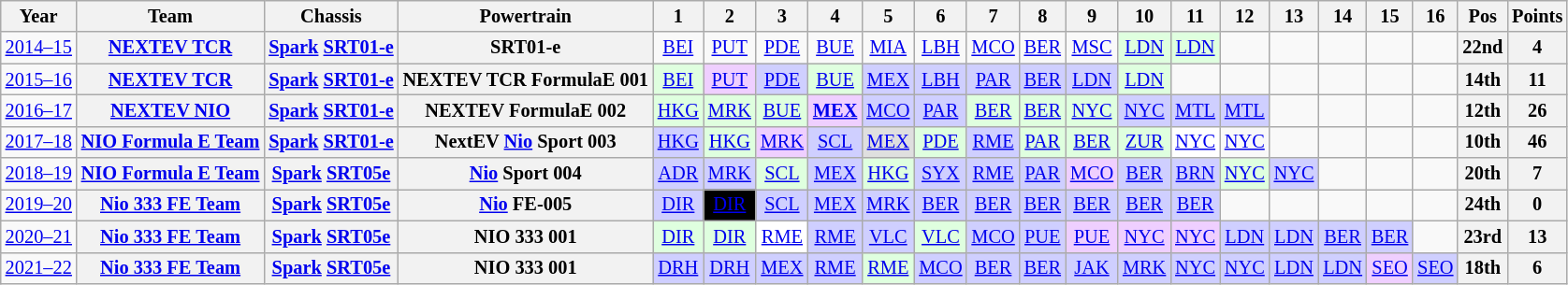<table class="wikitable" style="text-align:center; font-size:85%">
<tr>
<th>Year</th>
<th>Team</th>
<th>Chassis</th>
<th>Powertrain</th>
<th>1</th>
<th>2</th>
<th>3</th>
<th>4</th>
<th>5</th>
<th>6</th>
<th>7</th>
<th>8</th>
<th>9</th>
<th>10</th>
<th>11</th>
<th>12</th>
<th>13</th>
<th>14</th>
<th>15</th>
<th>16</th>
<th>Pos</th>
<th>Points</th>
</tr>
<tr>
<td nowrap><a href='#'>2014–15</a></td>
<th nowrap><a href='#'>NEXTEV TCR</a></th>
<th nowrap><a href='#'>Spark</a> <a href='#'>SRT01-e</a></th>
<th nowrap>SRT01-e</th>
<td><a href='#'>BEI</a></td>
<td><a href='#'>PUT</a></td>
<td><a href='#'>PDE</a></td>
<td><a href='#'>BUE</a></td>
<td><a href='#'>MIA</a></td>
<td><a href='#'>LBH</a></td>
<td><a href='#'>MCO</a></td>
<td><a href='#'>BER</a></td>
<td><a href='#'>MSC</a></td>
<td style="background:#DFFFDF;"><a href='#'>LDN</a><br></td>
<td style="background:#DFFFDF;"><a href='#'>LDN</a><br></td>
<td></td>
<td></td>
<td></td>
<td></td>
<td></td>
<th>22nd</th>
<th>4</th>
</tr>
<tr>
<td nowrap><a href='#'>2015–16</a></td>
<th nowrap><a href='#'>NEXTEV TCR</a></th>
<th nowrap><a href='#'>Spark</a> <a href='#'>SRT01-e</a></th>
<th nowrap>NEXTEV TCR FormulaE 001</th>
<td style="background:#DFFFDF;"><a href='#'>BEI</a><br></td>
<td style="background:#EFCFFF;"><a href='#'>PUT</a><br></td>
<td style="background:#CFCFFF;"><a href='#'>PDE</a><br></td>
<td style="background:#DFFFDF;"><a href='#'>BUE</a><br></td>
<td style="background:#CFCFFF;"><a href='#'>MEX</a><br></td>
<td style="background:#CFCFFF;"><a href='#'>LBH</a><br></td>
<td style="background:#CFCFFF;"><a href='#'>PAR</a><br></td>
<td style="background:#CFCFFF;"><a href='#'>BER</a><br></td>
<td style="background:#CFCFFF;"><a href='#'>LDN</a><br></td>
<td style="background:#DFFFDF;"><a href='#'>LDN</a><br></td>
<td></td>
<td></td>
<td></td>
<td></td>
<td></td>
<td></td>
<th>14th</th>
<th>11</th>
</tr>
<tr>
<td nowrap><a href='#'>2016–17</a></td>
<th nowrap><a href='#'>NEXTEV NIO</a></th>
<th nowrap><a href='#'>Spark</a> <a href='#'>SRT01-e</a></th>
<th nowrap>NEXTEV FormulaE 002</th>
<td style="background:#DFFFDF;"><a href='#'>HKG</a><br></td>
<td style="background:#DFFFDF;"><a href='#'>MRK</a><br></td>
<td style="background:#DFFFDF;"><a href='#'>BUE</a><br></td>
<td style="background:#EFCFFF;"><strong><a href='#'>MEX</a></strong><br></td>
<td style="background:#CFCFFF;"><a href='#'>MCO</a><br></td>
<td style="background:#CFCFFF;"><a href='#'>PAR</a><br></td>
<td style="background:#DFFFDF;"><a href='#'>BER</a><br></td>
<td style="background:#DFFFDF;"><a href='#'>BER</a><br></td>
<td style="background:#DFFFDF;"><a href='#'>NYC</a><br></td>
<td style="background:#CFCFFF;"><a href='#'>NYC</a><br></td>
<td style="background:#CFCFFF;"><a href='#'>MTL</a><br></td>
<td style="background:#CFCFFF;"><a href='#'>MTL</a><br></td>
<td></td>
<td></td>
<td></td>
<td></td>
<th>12th</th>
<th>26</th>
</tr>
<tr>
<td nowrap><a href='#'>2017–18</a></td>
<th nowrap><a href='#'>NIO Formula E Team</a></th>
<th nowrap><a href='#'>Spark</a> <a href='#'>SRT01-e</a></th>
<th nowrap>NextEV <a href='#'>Nio</a> Sport 003</th>
<td style="background:#CFCFFF;"><a href='#'>HKG</a><br></td>
<td style="background:#DFFFDF;"><a href='#'>HKG</a><br></td>
<td style="background:#EFCFFF;"><a href='#'>MRK</a><br></td>
<td style="background:#CFCFFF;"><a href='#'>SCL</a><br></td>
<td style="background:#DFDFDF;"><a href='#'>MEX</a><br></td>
<td style="background:#DFFFDF;"><a href='#'>PDE</a><br></td>
<td style="background:#CFCFFF;"><a href='#'>RME</a><br></td>
<td style="background:#DFFFDF;"><a href='#'>PAR</a><br></td>
<td style="background:#DFFFDF;"><a href='#'>BER</a><br></td>
<td style="background:#DFFFDF;"><a href='#'>ZUR</a><br></td>
<td style="background:#FFFFFF;"><a href='#'>NYC</a><br></td>
<td><a href='#'>NYC</a></td>
<td></td>
<td></td>
<td></td>
<td></td>
<th>10th</th>
<th>46</th>
</tr>
<tr>
<td nowrap><a href='#'>2018–19</a></td>
<th nowrap><a href='#'>NIO Formula E Team</a></th>
<th nowrap><a href='#'>Spark</a> <a href='#'>SRT05e</a></th>
<th nowrap><a href='#'>Nio</a> Sport 004</th>
<td style="background:#CFCFFF;"><a href='#'>ADR</a><br></td>
<td style="background:#CFCFFF;"><a href='#'>MRK</a><br></td>
<td style="background:#DFFFDF;"><a href='#'>SCL</a><br></td>
<td style="background:#CFCFFF;"><a href='#'>MEX</a><br></td>
<td style="background:#DFFFDF;"><a href='#'>HKG</a><br></td>
<td style="background:#CFCFFF;"><a href='#'>SYX</a><br></td>
<td style="background:#CFCFFF;"><a href='#'>RME</a><br></td>
<td style="background:#CFCFFF;"><a href='#'>PAR</a><br></td>
<td style="background:#EFCFFF;"><a href='#'>MCO</a><br></td>
<td style="background:#CFCFFF;"><a href='#'>BER</a><br></td>
<td style="background:#CFCFFF;"><a href='#'>BRN</a><br></td>
<td style="background:#DFFFDF;"><a href='#'>NYC</a><br></td>
<td style="background:#CFCFFF;"><a href='#'>NYC</a><br></td>
<td></td>
<td></td>
<td></td>
<th>20th</th>
<th>7</th>
</tr>
<tr>
<td nowrap><a href='#'>2019–20</a></td>
<th nowrap><a href='#'>Nio 333 FE Team</a></th>
<th nowrap><a href='#'>Spark</a> <a href='#'>SRT05e</a></th>
<th nowrap><a href='#'>Nio</a> FE-005</th>
<td style="background:#CFCFFF;"><a href='#'>DIR</a><br></td>
<td style="background:#000000; color:white"><a href='#'><span>DIR</span></a><br></td>
<td style="background:#CFCFFF;"><a href='#'>SCL</a><br></td>
<td style="background:#CFCFFF;"><a href='#'>MEX</a><br></td>
<td style="background:#CFCFFF;"><a href='#'>MRK</a><br></td>
<td style="background:#CFCFFF;"><a href='#'>BER</a><br></td>
<td style="background:#CFCFFF;"><a href='#'>BER</a><br></td>
<td style="background:#CFCFFF;"><a href='#'>BER</a><br></td>
<td style="background:#CFCFFF;"><a href='#'>BER</a><br></td>
<td style="background:#CFCFFF;"><a href='#'>BER</a><br></td>
<td style="background:#CFCFFF;"><a href='#'>BER</a><br></td>
<td></td>
<td></td>
<td></td>
<td></td>
<td></td>
<th>24th</th>
<th>0</th>
</tr>
<tr>
<td nowrap><a href='#'>2020–21</a></td>
<th nowrap><a href='#'>Nio 333 FE Team</a></th>
<th nowrap><a href='#'>Spark</a> <a href='#'>SRT05e</a></th>
<th nowrap>NIO 333 001</th>
<td style="background:#DFFFDF;"><a href='#'>DIR</a><br></td>
<td style="background:#DFFFDF;"><a href='#'>DIR</a><br></td>
<td style="background:#FFFFFF;"><a href='#'>RME</a><br></td>
<td style="background:#CFCFFF;"><a href='#'>RME</a><br></td>
<td style="background:#CFCFFF;"><a href='#'>VLC</a><br></td>
<td style="background:#DFFFDF;"><a href='#'>VLC</a><br></td>
<td style="background:#CFCFFF;"><a href='#'>MCO</a><br></td>
<td style="background:#CFCFFF;"><a href='#'>PUE</a><br></td>
<td style="background:#EFCFFF;"><a href='#'>PUE</a><br></td>
<td style="background:#EFCFFF;"><a href='#'>NYC</a><br></td>
<td style="background:#EFCFFF;"><a href='#'>NYC</a><br></td>
<td style="background:#CFCFFF;"><a href='#'>LDN</a><br></td>
<td style="background:#CFCFFF;"><a href='#'>LDN</a><br></td>
<td style="background:#CFCFFF;"><a href='#'>BER</a><br></td>
<td style="background:#CFCFFF;"><a href='#'>BER</a><br></td>
<td></td>
<th>23rd</th>
<th>13</th>
</tr>
<tr>
<td nowrap><a href='#'>2021–22</a></td>
<th nowrap><a href='#'>Nio 333 FE Team</a></th>
<th nowrap><a href='#'>Spark</a> <a href='#'>SRT05e</a></th>
<th nowrap>NIO 333 001</th>
<td style="background:#CFCFFF;"><a href='#'>DRH</a><br></td>
<td style="background:#CFCFFF;"><a href='#'>DRH</a><br></td>
<td style="background:#CFCFFF;"><a href='#'>MEX</a><br></td>
<td style="background:#CFCFFF;"><a href='#'>RME</a><br></td>
<td style="background:#DFFFDF;"><a href='#'>RME</a><br></td>
<td style="background:#CFCFFF;"><a href='#'>MCO</a><br></td>
<td style="background:#CFCFFF;"><a href='#'>BER</a><br></td>
<td style="background:#CFCFFF;"><a href='#'>BER</a><br></td>
<td style="background:#CFCFFF;"><a href='#'>JAK</a><br></td>
<td style="background:#CFCFFF;"><a href='#'>MRK</a><br></td>
<td style="background:#CFCFFF;"><a href='#'>NYC</a><br></td>
<td style="background:#CFCFFF;"><a href='#'>NYC</a><br></td>
<td style="background:#CFCFFF;"><a href='#'>LDN</a><br></td>
<td style="background:#CFCFFF;"><a href='#'>LDN</a><br></td>
<td style="background:#EFCFFF;"><a href='#'>SEO</a><br></td>
<td style="background:#CFCFFF;"><a href='#'>SEO</a><br></td>
<th>18th</th>
<th>6</th>
</tr>
</table>
